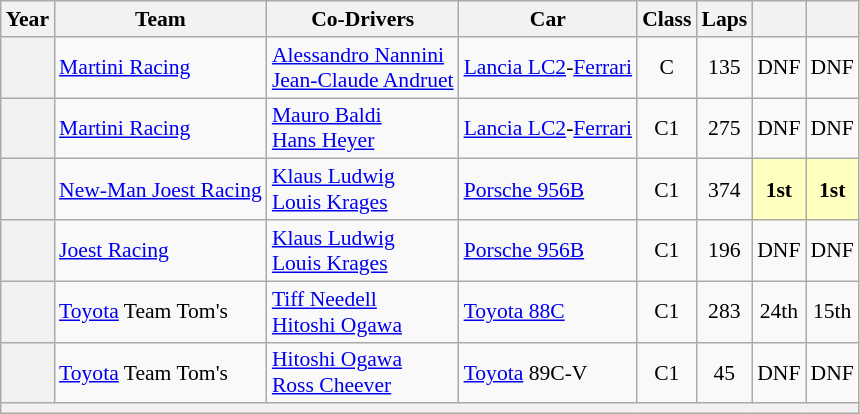<table class="wikitable" style="text-align:center; font-size:90%">
<tr>
<th>Year</th>
<th>Team</th>
<th>Co-Drivers</th>
<th>Car</th>
<th>Class</th>
<th>Laps</th>
<th></th>
<th></th>
</tr>
<tr>
<th></th>
<td align="left" nowrap> <a href='#'>Martini Racing</a></td>
<td align="left" nowrap> <a href='#'>Alessandro Nannini</a><br> <a href='#'>Jean-Claude Andruet</a></td>
<td align="left" nowrap><a href='#'>Lancia LC2</a>-<a href='#'>Ferrari</a></td>
<td>C</td>
<td>135</td>
<td>DNF</td>
<td>DNF</td>
</tr>
<tr>
<th></th>
<td align="left" nowrap> <a href='#'>Martini Racing</a></td>
<td align="left" nowrap> <a href='#'>Mauro Baldi</a><br> <a href='#'>Hans Heyer</a></td>
<td align="left" nowrap><a href='#'>Lancia LC2</a>-<a href='#'>Ferrari</a></td>
<td>C1</td>
<td>275</td>
<td>DNF</td>
<td>DNF</td>
</tr>
<tr>
<th></th>
<td align="left" nowrap> <a href='#'>New-Man Joest Racing</a></td>
<td align="left" nowrap> <a href='#'>Klaus Ludwig</a><br> <a href='#'>Louis Krages</a></td>
<td align="left" nowrap><a href='#'>Porsche 956B</a></td>
<td>C1</td>
<td>374</td>
<td style="background:#FFFFBF;"><strong>1st</strong></td>
<td style="background:#FFFFBF;"><strong>1st</strong></td>
</tr>
<tr>
<th></th>
<td align="left" nowrap> <a href='#'>Joest Racing</a></td>
<td align="left" nowrap> <a href='#'>Klaus Ludwig</a><br> <a href='#'>Louis Krages</a></td>
<td align="left" nowrap><a href='#'>Porsche 956B</a></td>
<td>C1</td>
<td>196</td>
<td>DNF</td>
<td>DNF</td>
</tr>
<tr>
<th></th>
<td align="left" nowrap> <a href='#'>Toyota</a> Team Tom's</td>
<td align="left" nowrap> <a href='#'>Tiff Needell</a><br> <a href='#'>Hitoshi Ogawa</a></td>
<td align="left" nowrap><a href='#'>Toyota 88C</a></td>
<td>C1</td>
<td>283</td>
<td>24th</td>
<td>15th</td>
</tr>
<tr>
<th></th>
<td align="left" nowrap> <a href='#'>Toyota</a> Team Tom's</td>
<td align="left" nowrap> <a href='#'>Hitoshi Ogawa</a><br> <a href='#'>Ross Cheever</a></td>
<td align="left" nowrap><a href='#'>Toyota</a> 89C-V</td>
<td>C1</td>
<td>45</td>
<td>DNF</td>
<td>DNF</td>
</tr>
<tr>
<th colspan="8"></th>
</tr>
</table>
